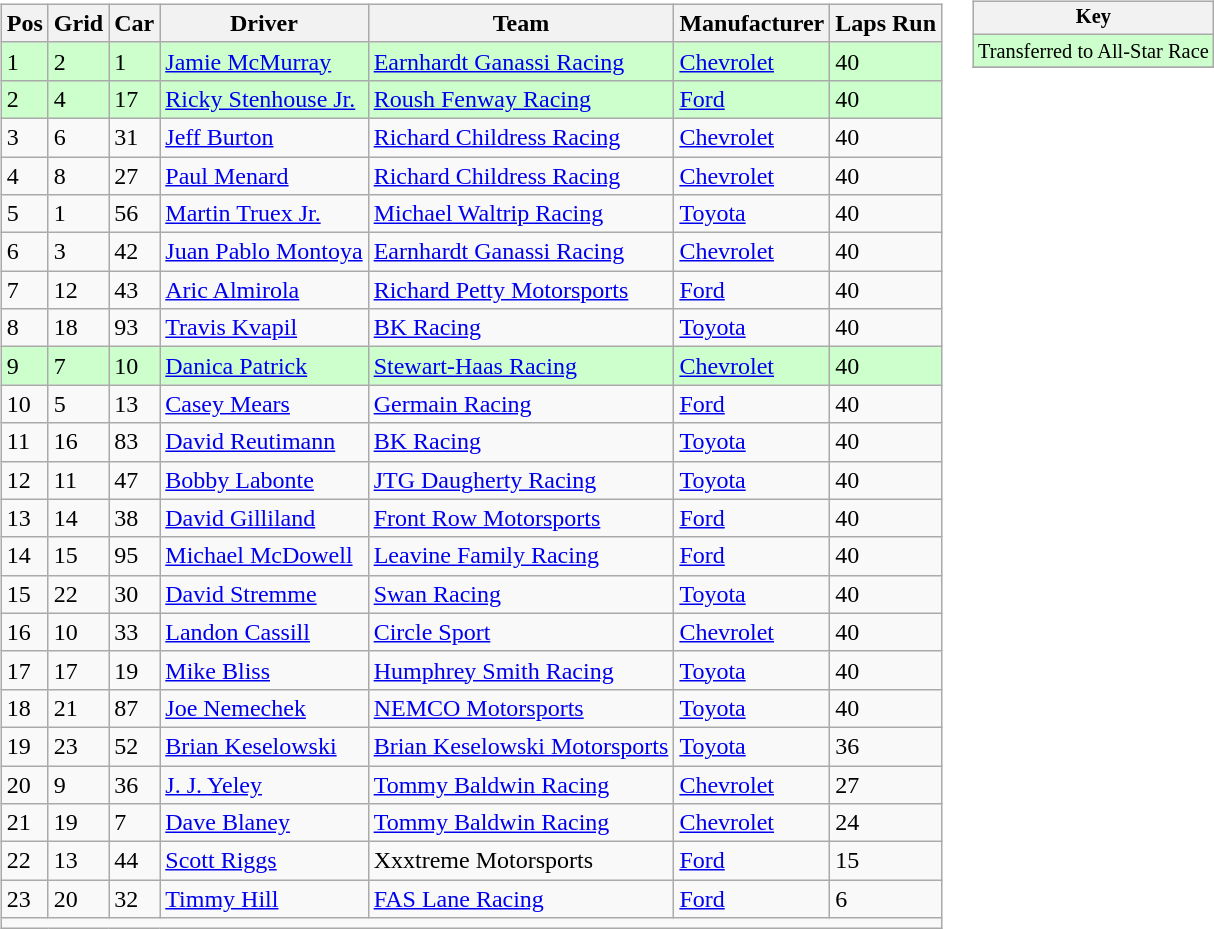<table>
<tr>
<td><br><table class="wikitable" border="1">
<tr>
<th>Pos</th>
<th>Grid</th>
<th>Car</th>
<th>Driver</th>
<th>Team</th>
<th>Manufacturer</th>
<th>Laps Run</th>
</tr>
<tr style="background:#ccffcc;">
<td>1</td>
<td>2</td>
<td>1</td>
<td><a href='#'>Jamie McMurray</a></td>
<td><a href='#'>Earnhardt Ganassi Racing</a></td>
<td><a href='#'>Chevrolet</a></td>
<td>40</td>
</tr>
<tr style="background:#ccffcc;">
<td>2</td>
<td>4</td>
<td>17</td>
<td><a href='#'>Ricky Stenhouse Jr.</a></td>
<td><a href='#'>Roush Fenway Racing</a></td>
<td><a href='#'>Ford</a></td>
<td>40</td>
</tr>
<tr>
<td>3</td>
<td>6</td>
<td>31</td>
<td><a href='#'>Jeff Burton</a></td>
<td><a href='#'>Richard Childress Racing</a></td>
<td><a href='#'>Chevrolet</a></td>
<td>40</td>
</tr>
<tr>
<td>4</td>
<td>8</td>
<td>27</td>
<td><a href='#'>Paul Menard</a></td>
<td><a href='#'>Richard Childress Racing</a></td>
<td><a href='#'>Chevrolet</a></td>
<td>40</td>
</tr>
<tr>
<td>5</td>
<td>1</td>
<td>56</td>
<td><a href='#'>Martin Truex Jr.</a></td>
<td><a href='#'>Michael Waltrip Racing</a></td>
<td><a href='#'>Toyota</a></td>
<td>40</td>
</tr>
<tr>
<td>6</td>
<td>3</td>
<td>42</td>
<td><a href='#'>Juan Pablo Montoya</a></td>
<td><a href='#'>Earnhardt Ganassi Racing</a></td>
<td><a href='#'>Chevrolet</a></td>
<td>40</td>
</tr>
<tr>
<td>7</td>
<td>12</td>
<td>43</td>
<td><a href='#'>Aric Almirola</a></td>
<td><a href='#'>Richard Petty Motorsports</a></td>
<td><a href='#'>Ford</a></td>
<td>40</td>
</tr>
<tr>
<td>8</td>
<td>18</td>
<td>93</td>
<td><a href='#'>Travis Kvapil</a></td>
<td><a href='#'>BK Racing</a></td>
<td><a href='#'>Toyota</a></td>
<td>40</td>
</tr>
<tr style="background:#ccffcc;">
<td>9</td>
<td>7</td>
<td>10</td>
<td><a href='#'>Danica Patrick</a></td>
<td><a href='#'>Stewart-Haas Racing</a></td>
<td><a href='#'>Chevrolet</a></td>
<td>40</td>
</tr>
<tr>
<td>10</td>
<td>5</td>
<td>13</td>
<td><a href='#'>Casey Mears</a></td>
<td><a href='#'>Germain Racing</a></td>
<td><a href='#'>Ford</a></td>
<td>40</td>
</tr>
<tr>
<td>11</td>
<td>16</td>
<td>83</td>
<td><a href='#'>David Reutimann</a></td>
<td><a href='#'>BK Racing</a></td>
<td><a href='#'>Toyota</a></td>
<td>40</td>
</tr>
<tr>
<td>12</td>
<td>11</td>
<td>47</td>
<td><a href='#'>Bobby Labonte</a></td>
<td><a href='#'>JTG Daugherty Racing</a></td>
<td><a href='#'>Toyota</a></td>
<td>40</td>
</tr>
<tr>
<td>13</td>
<td>14</td>
<td>38</td>
<td><a href='#'>David Gilliland</a></td>
<td><a href='#'>Front Row Motorsports</a></td>
<td><a href='#'>Ford</a></td>
<td>40</td>
</tr>
<tr>
<td>14</td>
<td>15</td>
<td>95</td>
<td><a href='#'>Michael McDowell</a></td>
<td><a href='#'>Leavine Family Racing</a></td>
<td><a href='#'>Ford</a></td>
<td>40</td>
</tr>
<tr>
<td>15</td>
<td>22</td>
<td>30</td>
<td><a href='#'>David Stremme</a></td>
<td><a href='#'>Swan Racing</a></td>
<td><a href='#'>Toyota</a></td>
<td>40</td>
</tr>
<tr>
<td>16</td>
<td>10</td>
<td>33</td>
<td><a href='#'>Landon Cassill</a></td>
<td><a href='#'>Circle Sport</a></td>
<td><a href='#'>Chevrolet</a></td>
<td>40</td>
</tr>
<tr>
<td>17</td>
<td>17</td>
<td>19</td>
<td><a href='#'>Mike Bliss</a></td>
<td><a href='#'>Humphrey Smith Racing</a></td>
<td><a href='#'>Toyota</a></td>
<td>40</td>
</tr>
<tr>
<td>18</td>
<td>21</td>
<td>87</td>
<td><a href='#'>Joe Nemechek</a></td>
<td><a href='#'>NEMCO Motorsports</a></td>
<td><a href='#'>Toyota</a></td>
<td>40</td>
</tr>
<tr>
<td>19</td>
<td>23</td>
<td>52</td>
<td><a href='#'>Brian Keselowski</a></td>
<td><a href='#'>Brian Keselowski Motorsports</a></td>
<td><a href='#'>Toyota</a></td>
<td>36</td>
</tr>
<tr>
<td>20</td>
<td>9</td>
<td>36</td>
<td><a href='#'>J. J. Yeley</a></td>
<td><a href='#'>Tommy Baldwin Racing</a></td>
<td><a href='#'>Chevrolet</a></td>
<td>27</td>
</tr>
<tr>
<td>21</td>
<td>19</td>
<td>7</td>
<td><a href='#'>Dave Blaney</a></td>
<td><a href='#'>Tommy Baldwin Racing</a></td>
<td><a href='#'>Chevrolet</a></td>
<td>24</td>
</tr>
<tr>
<td>22</td>
<td>13</td>
<td>44</td>
<td><a href='#'>Scott Riggs</a></td>
<td>Xxxtreme Motorsports</td>
<td><a href='#'>Ford</a></td>
<td>15</td>
</tr>
<tr>
<td>23</td>
<td>20</td>
<td>32</td>
<td><a href='#'>Timmy Hill</a></td>
<td><a href='#'>FAS Lane Racing</a></td>
<td><a href='#'>Ford</a></td>
<td>6</td>
</tr>
<tr class="sortbottom">
<td colspan="9"></td>
</tr>
</table>
</td>
<td valign="top"><br><table class="wikitable" style="font-size: 85%;">
<tr>
<th colspan=2>Key</th>
</tr>
<tr style="background:#ccffcc;">
<td>Transferred to All-Star Race</td>
</tr>
<tr>
</tr>
</table>
</td>
</tr>
</table>
